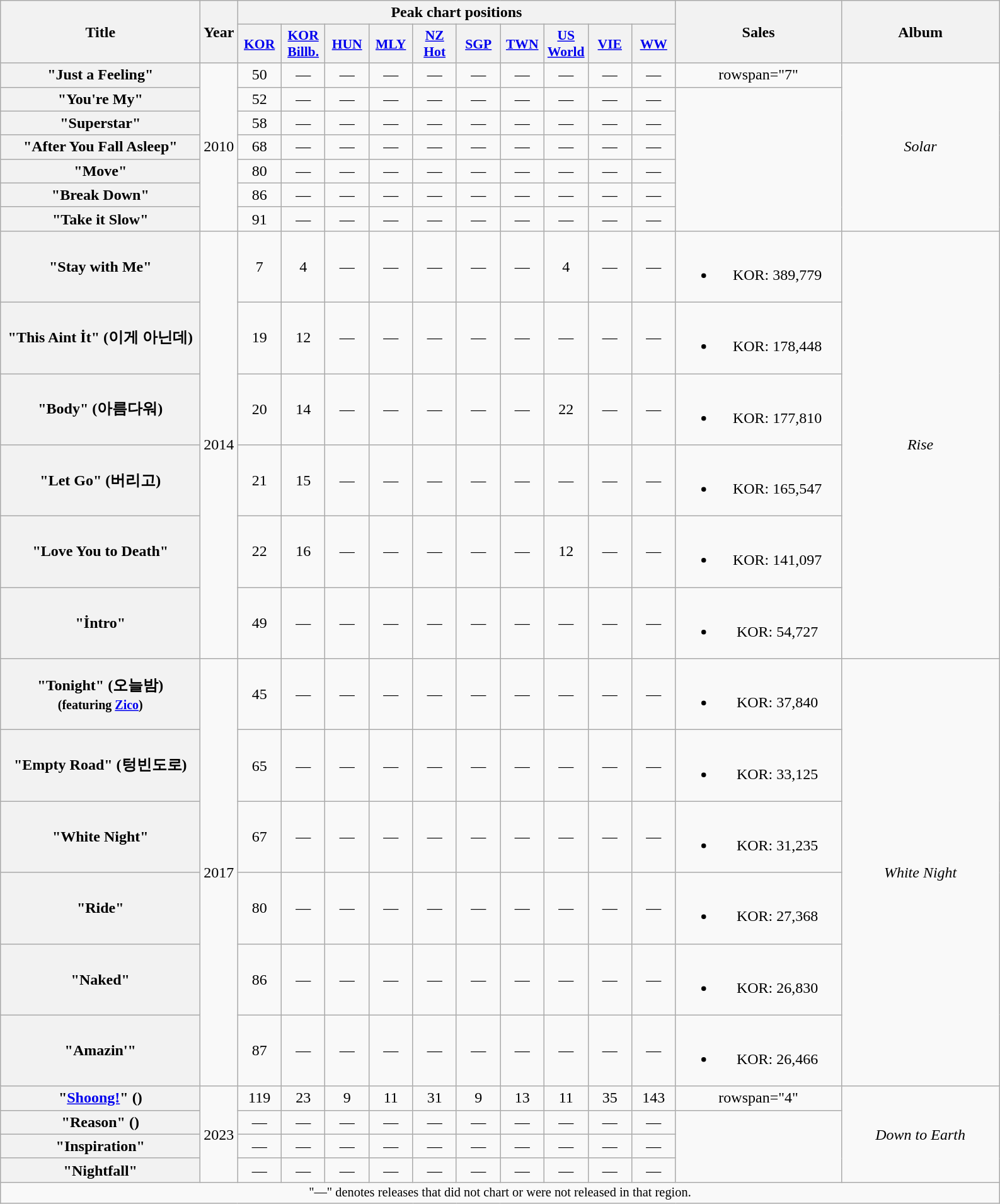<table class="wikitable plainrowheaders" style="text-align:center;">
<tr>
<th rowspan="2" style="width:12.75em;">Title</th>
<th rowspan="2" style="width:2em;">Year</th>
<th colspan="10">Peak chart positions</th>
<th rowspan="2" style="width:10.5em;">Sales</th>
<th rowspan="2" style="width:10em;">Album</th>
</tr>
<tr>
<th scope="col" style="width:2.75em;font-size:90%;"><a href='#'>KOR</a><br></th>
<th scope="col" style="width:2.75em;font-size:90%;"><a href='#'>KOR Billb.</a><br></th>
<th scope="col" style="width:2.75em;font-size:90%;"><a href='#'>HUN</a><br></th>
<th scope="col" style="width:2.75em;font-size:90%;"><a href='#'>MLY</a><br></th>
<th scope="col" style="width:2.75em;font-size:90%;"><a href='#'>NZ<br>Hot</a><br></th>
<th scope="col" style="width:2.75em;font-size:90%;"><a href='#'>SGP</a><br></th>
<th scope="col" style="width:2.75em;font-size:90%;"><a href='#'>TWN</a><br></th>
<th scope="col" style="width:2.75em;font-size:90%;"><a href='#'>US<br>World</a><br></th>
<th scope="col" style="width:2.75em;font-size:90%;"><a href='#'>VIE</a><br></th>
<th scope="col" style="width:2.75em;font-size:90%;"><a href='#'>WW</a><br></th>
</tr>
<tr>
<th scope="row">"Just a Feeling"</th>
<td rowspan="7">2010</td>
<td>50</td>
<td>—</td>
<td>—</td>
<td>—</td>
<td>—</td>
<td>—</td>
<td>—</td>
<td>—</td>
<td>—</td>
<td>—</td>
<td>rowspan="7" </td>
<td rowspan="7"><em>Solar</em></td>
</tr>
<tr>
<th scope="row">"You're My"</th>
<td>52</td>
<td>—</td>
<td>—</td>
<td>—</td>
<td>—</td>
<td>—</td>
<td>—</td>
<td>—</td>
<td>—</td>
<td>—</td>
</tr>
<tr>
<th scope="row">"Superstar"</th>
<td>58</td>
<td>—</td>
<td>—</td>
<td>—</td>
<td>—</td>
<td>—</td>
<td>—</td>
<td>—</td>
<td>—</td>
<td>—</td>
</tr>
<tr>
<th scope="row">"After You Fall Asleep"</th>
<td>68</td>
<td>—</td>
<td>—</td>
<td>—</td>
<td>—</td>
<td>—</td>
<td>—</td>
<td>—</td>
<td>—</td>
<td>—</td>
</tr>
<tr>
<th scope="row">"Move"</th>
<td>80</td>
<td>—</td>
<td>—</td>
<td>—</td>
<td>—</td>
<td>—</td>
<td>—</td>
<td>—</td>
<td>—</td>
<td>—</td>
</tr>
<tr>
<th scope="row">"Break Down"</th>
<td>86</td>
<td>—</td>
<td>—</td>
<td>—</td>
<td>—</td>
<td>—</td>
<td>—</td>
<td>—</td>
<td>—</td>
<td>—</td>
</tr>
<tr>
<th scope="row">"Take it Slow"</th>
<td>91</td>
<td>—</td>
<td>—</td>
<td>—</td>
<td>—</td>
<td>—</td>
<td>—</td>
<td>—</td>
<td>—</td>
<td>—</td>
</tr>
<tr>
<th scope="row">"Stay with Me"</th>
<td rowspan="6">2014</td>
<td>7</td>
<td>4</td>
<td>—</td>
<td>—</td>
<td>—</td>
<td>—</td>
<td>—</td>
<td>4</td>
<td>—</td>
<td>—</td>
<td><br><ul><li>KOR: 389,779</li></ul></td>
<td rowspan="6"><em>Rise</em></td>
</tr>
<tr>
<th scope="row">"This Aint İt" (이게 아닌데)</th>
<td>19</td>
<td>12</td>
<td>—</td>
<td>—</td>
<td>—</td>
<td>—</td>
<td>—</td>
<td>—</td>
<td>—</td>
<td>—</td>
<td><br><ul><li>KOR: 178,448</li></ul></td>
</tr>
<tr>
<th scope="row">"Body" (아름다워)</th>
<td>20</td>
<td>14</td>
<td>—</td>
<td>—</td>
<td>—</td>
<td>—</td>
<td>—</td>
<td>22</td>
<td>—</td>
<td>—</td>
<td><br><ul><li>KOR: 177,810</li></ul></td>
</tr>
<tr>
<th scope="row">"Let Go" (버리고)</th>
<td>21</td>
<td>15</td>
<td>—</td>
<td>—</td>
<td>—</td>
<td>—</td>
<td>—</td>
<td>—</td>
<td>—</td>
<td>—</td>
<td><br><ul><li>KOR: 165,547</li></ul></td>
</tr>
<tr>
<th scope="row">"Love You to Death"</th>
<td>22</td>
<td>16</td>
<td>—</td>
<td>—</td>
<td>—</td>
<td>—</td>
<td>—</td>
<td>12</td>
<td>—</td>
<td>—</td>
<td><br><ul><li>KOR: 141,097</li></ul></td>
</tr>
<tr>
<th scope="row">"İntro"</th>
<td>49</td>
<td>—</td>
<td>—</td>
<td>—</td>
<td>—</td>
<td>—</td>
<td>—</td>
<td>—</td>
<td>—</td>
<td>—</td>
<td><br><ul><li>KOR: 54,727</li></ul></td>
</tr>
<tr>
<th scope="row">"Tonight" (오늘밤)<br><small>(featuring <a href='#'>Zico</a>)</small></th>
<td rowspan="6">2017</td>
<td>45</td>
<td>—</td>
<td>—</td>
<td>—</td>
<td>—</td>
<td>—</td>
<td>—</td>
<td>—</td>
<td>—</td>
<td>—</td>
<td><br><ul><li>KOR: 37,840</li></ul></td>
<td rowspan="6"><em>White Night</em></td>
</tr>
<tr>
<th scope="row">"Empty Road" (텅빈도로)</th>
<td>65</td>
<td>—</td>
<td>—</td>
<td>—</td>
<td>—</td>
<td>—</td>
<td>—</td>
<td>—</td>
<td>—</td>
<td>—</td>
<td><br><ul><li>KOR: 33,125</li></ul></td>
</tr>
<tr>
<th scope="row">"White Night"</th>
<td>67</td>
<td>—</td>
<td>—</td>
<td>—</td>
<td>—</td>
<td>—</td>
<td>—</td>
<td>—</td>
<td>—</td>
<td>—</td>
<td><br><ul><li>KOR: 31,235</li></ul></td>
</tr>
<tr>
<th scope="row">"Ride"</th>
<td>80</td>
<td>—</td>
<td>—</td>
<td>—</td>
<td>—</td>
<td>—</td>
<td>—</td>
<td>—</td>
<td>—</td>
<td>—</td>
<td><br><ul><li>KOR: 27,368</li></ul></td>
</tr>
<tr>
<th scope="row">"Naked"</th>
<td>86</td>
<td>—</td>
<td>—</td>
<td>—</td>
<td>—</td>
<td>—</td>
<td>—</td>
<td>—</td>
<td>—</td>
<td>—</td>
<td><br><ul><li>KOR: 26,830</li></ul></td>
</tr>
<tr>
<th scope="row">"Amazin'"</th>
<td>87</td>
<td>—</td>
<td>—</td>
<td>—</td>
<td>—</td>
<td>—</td>
<td>—</td>
<td>—</td>
<td>—</td>
<td>—</td>
<td><br><ul><li>KOR: 26,466</li></ul></td>
</tr>
<tr>
<th scope="row">"<a href='#'>Shoong!</a>" ()<br></th>
<td rowspan="4">2023</td>
<td>119</td>
<td>23</td>
<td>9</td>
<td>11</td>
<td>31</td>
<td>9</td>
<td>13</td>
<td>11</td>
<td>35</td>
<td>143</td>
<td>rowspan="4" </td>
<td rowspan="4"><em>Down to Earth</em></td>
</tr>
<tr>
<th scope="row">"Reason" ()</th>
<td>—</td>
<td>—</td>
<td>—</td>
<td>—</td>
<td>—</td>
<td>—</td>
<td>—</td>
<td>—</td>
<td>—</td>
<td>—</td>
</tr>
<tr>
<th scope="row">"Inspiration"<br></th>
<td>—</td>
<td>—</td>
<td>—</td>
<td>—</td>
<td>—</td>
<td>—</td>
<td>—</td>
<td>—</td>
<td>—</td>
<td>—</td>
</tr>
<tr>
<th scope="row">"Nightfall"<br></th>
<td>—</td>
<td>—</td>
<td>—</td>
<td>—</td>
<td>—</td>
<td>—</td>
<td>—</td>
<td>—</td>
<td>—</td>
<td>—</td>
</tr>
<tr>
<td colspan="14" style="font-size:85%">"—" denotes releases that did not chart or were not released in that region.</td>
</tr>
</table>
